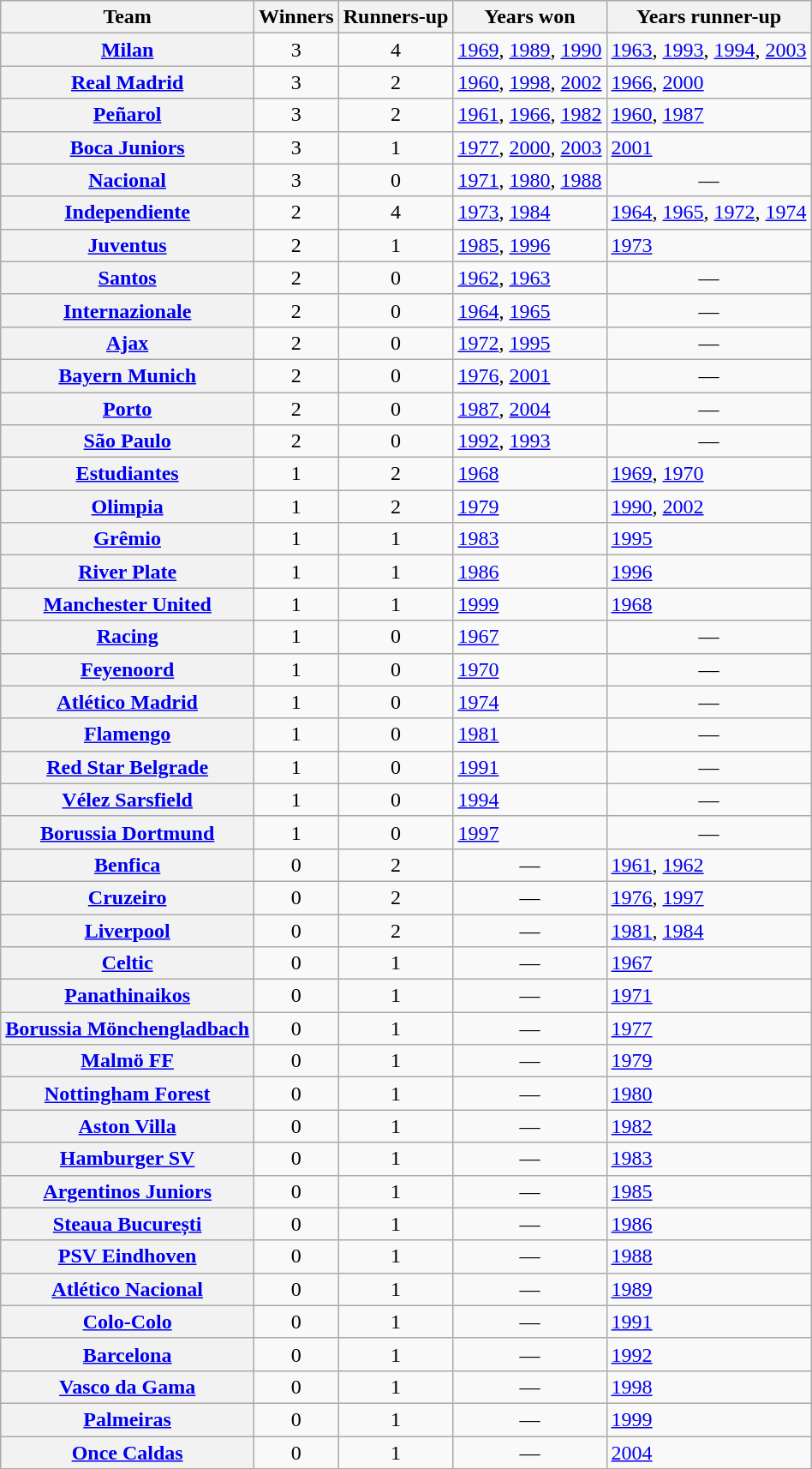<table class="wikitable plainrowheaders sortable">
<tr>
<th scope=col>Team</th>
<th scope=col>Winners</th>
<th scope=col>Runners-up</th>
<th scope=col class="unsortable">Years won</th>
<th scope=col class="unsortable">Years runner-up</th>
</tr>
<tr>
<th scope=row> <a href='#'>Milan</a></th>
<td align=center>3</td>
<td align=center>4</td>
<td><a href='#'>1969</a>, <a href='#'>1989</a>, <a href='#'>1990</a></td>
<td><a href='#'>1963</a>, <a href='#'>1993</a>, <a href='#'>1994</a>, <a href='#'>2003</a></td>
</tr>
<tr>
<th scope=row> <a href='#'>Real Madrid</a></th>
<td align=center>3</td>
<td align=center>2</td>
<td><a href='#'>1960</a>, <a href='#'>1998</a>, <a href='#'>2002</a></td>
<td><a href='#'>1966</a>, <a href='#'>2000</a></td>
</tr>
<tr>
<th scope=row> <a href='#'>Peñarol</a></th>
<td align=center>3</td>
<td align=center>2</td>
<td><a href='#'>1961</a>, <a href='#'>1966</a>, <a href='#'>1982</a></td>
<td><a href='#'>1960</a>, <a href='#'>1987</a></td>
</tr>
<tr>
<th scope=row> <a href='#'>Boca Juniors</a></th>
<td align=center>3</td>
<td align=center>1</td>
<td><a href='#'>1977</a>, <a href='#'>2000</a>, <a href='#'>2003</a></td>
<td><a href='#'>2001</a></td>
</tr>
<tr>
<th scope=row> <a href='#'>Nacional</a></th>
<td align=center>3</td>
<td align=center>0</td>
<td><a href='#'>1971</a>, <a href='#'>1980</a>, <a href='#'>1988</a></td>
<td style="text-align:center;">—</td>
</tr>
<tr>
<th scope=row> <a href='#'>Independiente</a></th>
<td align=center>2</td>
<td align=center>4</td>
<td><a href='#'>1973</a>, <a href='#'>1984</a></td>
<td><a href='#'>1964</a>, <a href='#'>1965</a>, <a href='#'>1972</a>, <a href='#'>1974</a></td>
</tr>
<tr>
<th scope=row> <a href='#'>Juventus</a></th>
<td align=center>2</td>
<td align=center>1</td>
<td><a href='#'>1985</a>, <a href='#'>1996</a></td>
<td><a href='#'>1973</a></td>
</tr>
<tr>
<th scope=row> <a href='#'>Santos</a></th>
<td align=center>2</td>
<td align=center>0</td>
<td><a href='#'>1962</a>, <a href='#'>1963</a></td>
<td style="text-align:center;">—</td>
</tr>
<tr>
<th scope=row> <a href='#'>Internazionale</a></th>
<td align=center>2</td>
<td align=center>0</td>
<td><a href='#'>1964</a>, <a href='#'>1965</a></td>
<td style="text-align:center;">—</td>
</tr>
<tr>
<th scope=row> <a href='#'>Ajax</a></th>
<td align=center>2</td>
<td align=center>0</td>
<td><a href='#'>1972</a>, <a href='#'>1995</a></td>
<td style="text-align:center;">—</td>
</tr>
<tr>
<th scope=row> <a href='#'>Bayern Munich</a></th>
<td align=center>2</td>
<td align=center>0</td>
<td><a href='#'>1976</a>, <a href='#'>2001</a></td>
<td style="text-align:center;">—</td>
</tr>
<tr>
<th scope=row> <a href='#'>Porto</a></th>
<td align=center>2</td>
<td align=center>0</td>
<td><a href='#'>1987</a>, <a href='#'>2004</a></td>
<td style="text-align:center;">—</td>
</tr>
<tr>
<th scope=row> <a href='#'>São Paulo</a></th>
<td align=center>2</td>
<td align=center>0</td>
<td><a href='#'>1992</a>, <a href='#'>1993</a></td>
<td style="text-align:center;">—</td>
</tr>
<tr>
<th scope=row> <a href='#'>Estudiantes</a></th>
<td align=center>1</td>
<td align=center>2</td>
<td><a href='#'>1968</a></td>
<td><a href='#'>1969</a>, <a href='#'>1970</a></td>
</tr>
<tr>
<th scope=row> <a href='#'>Olimpia</a></th>
<td align=center>1</td>
<td align=center>2</td>
<td><a href='#'>1979</a></td>
<td><a href='#'>1990</a>, <a href='#'>2002</a></td>
</tr>
<tr>
<th scope=row> <a href='#'>Grêmio</a></th>
<td align=center>1</td>
<td align=center>1</td>
<td><a href='#'>1983</a></td>
<td><a href='#'>1995</a></td>
</tr>
<tr>
<th scope=row> <a href='#'>River Plate</a></th>
<td align=center>1</td>
<td align=center>1</td>
<td><a href='#'>1986</a></td>
<td><a href='#'>1996</a></td>
</tr>
<tr>
<th scope=row> <a href='#'>Manchester United</a></th>
<td align=center>1</td>
<td align=center>1</td>
<td><a href='#'>1999</a></td>
<td><a href='#'>1968</a></td>
</tr>
<tr>
<th scope=row> <a href='#'>Racing</a></th>
<td align=center>1</td>
<td align=center>0</td>
<td><a href='#'>1967</a></td>
<td style="text-align:center;">—</td>
</tr>
<tr>
<th scope=row> <a href='#'>Feyenoord</a></th>
<td align=center>1</td>
<td align=center>0</td>
<td><a href='#'>1970</a></td>
<td style="text-align:center;">—</td>
</tr>
<tr>
<th scope=row> <a href='#'>Atlético Madrid</a></th>
<td align=center>1</td>
<td align=center>0</td>
<td><a href='#'>1974</a></td>
<td style="text-align:center;">—</td>
</tr>
<tr>
<th scope=row> <a href='#'>Flamengo</a></th>
<td align=center>1</td>
<td align=center>0</td>
<td><a href='#'>1981</a></td>
<td style="text-align:center;">—</td>
</tr>
<tr>
<th scope=row> <a href='#'>Red Star Belgrade</a></th>
<td align=center>1</td>
<td align=center>0</td>
<td><a href='#'>1991</a></td>
<td style="text-align:center;">—</td>
</tr>
<tr>
<th scope=row> <a href='#'>Vélez Sarsfield</a></th>
<td align=center>1</td>
<td align=center>0</td>
<td><a href='#'>1994</a></td>
<td style="text-align:center;">—</td>
</tr>
<tr>
<th scope=row> <a href='#'>Borussia Dortmund</a></th>
<td align=center>1</td>
<td align=center>0</td>
<td><a href='#'>1997</a></td>
<td style="text-align:center;">—</td>
</tr>
<tr>
<th scope=row> <a href='#'>Benfica</a></th>
<td align=center>0</td>
<td align=center>2</td>
<td style="text-align:center;">—</td>
<td><a href='#'>1961</a>, <a href='#'>1962</a></td>
</tr>
<tr>
<th scope=row> <a href='#'>Cruzeiro</a></th>
<td align=center>0</td>
<td align=center>2</td>
<td style="text-align:center;">—</td>
<td><a href='#'>1976</a>, <a href='#'>1997</a></td>
</tr>
<tr>
<th scope=row> <a href='#'>Liverpool</a></th>
<td align=center>0</td>
<td align=center>2</td>
<td style="text-align:center;">—</td>
<td><a href='#'>1981</a>, <a href='#'>1984</a></td>
</tr>
<tr>
<th scope=row> <a href='#'>Celtic</a></th>
<td align=center>0</td>
<td align=center>1</td>
<td style="text-align:center;">—</td>
<td><a href='#'>1967</a></td>
</tr>
<tr>
<th scope=row> <a href='#'>Panathinaikos</a></th>
<td align=center>0</td>
<td align=center>1</td>
<td style="text-align:center;">—</td>
<td><a href='#'>1971</a></td>
</tr>
<tr>
<th scope=row> <a href='#'>Borussia Mönchengladbach</a></th>
<td align=center>0</td>
<td align=center>1</td>
<td style="text-align:center;">—</td>
<td><a href='#'>1977</a></td>
</tr>
<tr>
<th scope=row> <a href='#'>Malmö FF</a></th>
<td align=center>0</td>
<td align=center>1</td>
<td style="text-align:center;">—</td>
<td><a href='#'>1979</a></td>
</tr>
<tr>
<th scope=row> <a href='#'>Nottingham Forest</a></th>
<td align=center>0</td>
<td align=center>1</td>
<td style="text-align:center;">—</td>
<td><a href='#'>1980</a></td>
</tr>
<tr>
<th scope=row> <a href='#'>Aston Villa</a></th>
<td align=center>0</td>
<td align=center>1</td>
<td style="text-align:center;">—</td>
<td><a href='#'>1982</a></td>
</tr>
<tr>
<th scope=row> <a href='#'>Hamburger SV</a></th>
<td align=center>0</td>
<td align=center>1</td>
<td style="text-align:center;">—</td>
<td><a href='#'>1983</a></td>
</tr>
<tr>
<th scope=row> <a href='#'>Argentinos Juniors</a></th>
<td align=center>0</td>
<td align=center>1</td>
<td style="text-align:center;">—</td>
<td><a href='#'>1985</a></td>
</tr>
<tr>
<th scope=row> <a href='#'>Steaua București</a></th>
<td align=center>0</td>
<td align=center>1</td>
<td style="text-align:center;">—</td>
<td><a href='#'>1986</a></td>
</tr>
<tr>
<th scope=row> <a href='#'>PSV Eindhoven</a></th>
<td align=center>0</td>
<td align=center>1</td>
<td style="text-align:center;">—</td>
<td><a href='#'>1988</a></td>
</tr>
<tr>
<th scope=row> <a href='#'>Atlético Nacional</a></th>
<td align=center>0</td>
<td align=center>1</td>
<td style="text-align:center;">—</td>
<td><a href='#'>1989</a></td>
</tr>
<tr>
<th scope=row> <a href='#'>Colo-Colo</a></th>
<td align=center>0</td>
<td align=center>1</td>
<td style="text-align:center;">—</td>
<td><a href='#'>1991</a></td>
</tr>
<tr>
<th scope=row> <a href='#'>Barcelona</a></th>
<td align=center>0</td>
<td align=center>1</td>
<td style="text-align:center;">—</td>
<td><a href='#'>1992</a></td>
</tr>
<tr>
<th scope=row> <a href='#'>Vasco da Gama</a></th>
<td align=center>0</td>
<td align=center>1</td>
<td style="text-align:center;">—</td>
<td><a href='#'>1998</a></td>
</tr>
<tr>
<th scope=row> <a href='#'>Palmeiras</a></th>
<td align=center>0</td>
<td align=center>1</td>
<td style="text-align:center;">—</td>
<td><a href='#'>1999</a></td>
</tr>
<tr>
<th scope=row> <a href='#'>Once Caldas</a></th>
<td align=center>0</td>
<td align=center>1</td>
<td style="text-align:center;">—</td>
<td><a href='#'>2004</a></td>
</tr>
</table>
